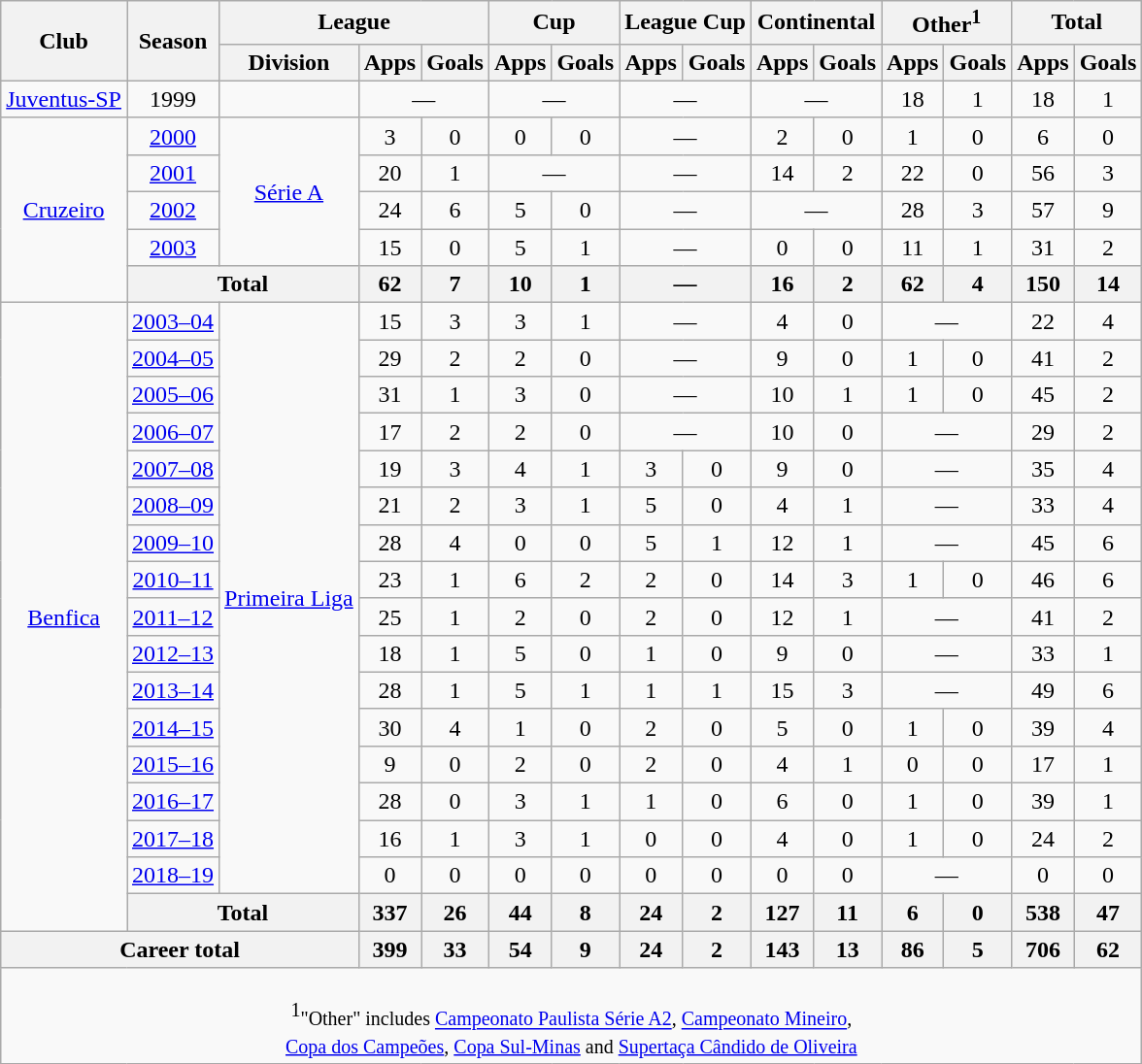<table class="wikitable" style="text-align: center">
<tr>
<th rowspan="2">Club</th>
<th rowspan="2">Season</th>
<th colspan="3">League</th>
<th colspan="2">Cup</th>
<th colspan="2">League Cup</th>
<th colspan="2">Continental</th>
<th colspan="2">Other<sup>1</sup></th>
<th colspan="2">Total</th>
</tr>
<tr>
<th>Division</th>
<th>Apps</th>
<th>Goals</th>
<th>Apps</th>
<th>Goals</th>
<th>Apps</th>
<th>Goals</th>
<th>Apps</th>
<th>Goals</th>
<th>Apps</th>
<th>Goals</th>
<th>Apps</th>
<th>Goals</th>
</tr>
<tr>
<td><a href='#'>Juventus-SP</a></td>
<td>1999</td>
<td></td>
<td colspan="2">—</td>
<td colspan="2">—</td>
<td colspan="2">—</td>
<td colspan="2">—</td>
<td>18</td>
<td>1</td>
<td>18</td>
<td>1</td>
</tr>
<tr>
<td rowspan="5"><a href='#'>Cruzeiro</a></td>
<td><a href='#'>2000</a></td>
<td rowspan="4"><a href='#'>Série A</a></td>
<td>3</td>
<td>0</td>
<td>0</td>
<td>0</td>
<td colspan="2">—</td>
<td>2</td>
<td>0</td>
<td>1</td>
<td>0</td>
<td>6</td>
<td>0</td>
</tr>
<tr>
<td><a href='#'>2001</a></td>
<td>20</td>
<td>1</td>
<td colspan="2">—</td>
<td colspan="2">—</td>
<td>14</td>
<td>2</td>
<td>22</td>
<td>0</td>
<td>56</td>
<td>3</td>
</tr>
<tr>
<td><a href='#'>2002</a></td>
<td>24</td>
<td>6</td>
<td>5</td>
<td>0</td>
<td colspan="2">—</td>
<td colspan="2">—</td>
<td>28</td>
<td>3</td>
<td>57</td>
<td>9</td>
</tr>
<tr>
<td><a href='#'>2003</a></td>
<td>15</td>
<td>0</td>
<td>5</td>
<td>1</td>
<td colspan="2">—</td>
<td>0</td>
<td>0</td>
<td>11</td>
<td>1</td>
<td>31</td>
<td>2</td>
</tr>
<tr>
<th colspan="2">Total</th>
<th>62</th>
<th>7</th>
<th>10</th>
<th>1</th>
<th colspan="2">—</th>
<th>16</th>
<th>2</th>
<th>62</th>
<th>4</th>
<th>150</th>
<th>14</th>
</tr>
<tr>
<td rowspan="17"><a href='#'>Benfica</a></td>
<td><a href='#'>2003–04</a></td>
<td rowspan="16"><a href='#'>Primeira Liga</a></td>
<td>15</td>
<td>3</td>
<td>3</td>
<td>1</td>
<td colspan="2">—</td>
<td>4</td>
<td>0</td>
<td colspan="2">—</td>
<td>22</td>
<td>4</td>
</tr>
<tr>
<td><a href='#'>2004–05</a></td>
<td>29</td>
<td>2</td>
<td>2</td>
<td>0</td>
<td colspan="2">—</td>
<td>9</td>
<td>0</td>
<td>1</td>
<td>0</td>
<td>41</td>
<td>2</td>
</tr>
<tr>
<td><a href='#'>2005–06</a></td>
<td>31</td>
<td>1</td>
<td>3</td>
<td>0</td>
<td colspan="2">—</td>
<td>10</td>
<td>1</td>
<td>1</td>
<td>0</td>
<td>45</td>
<td>2</td>
</tr>
<tr>
<td><a href='#'>2006–07</a></td>
<td>17</td>
<td>2</td>
<td>2</td>
<td>0</td>
<td colspan="2">—</td>
<td>10</td>
<td>0</td>
<td colspan="2">—</td>
<td>29</td>
<td>2</td>
</tr>
<tr>
<td><a href='#'>2007–08</a></td>
<td>19</td>
<td>3</td>
<td>4</td>
<td>1</td>
<td>3</td>
<td>0</td>
<td>9</td>
<td>0</td>
<td colspan="2">—</td>
<td>35</td>
<td>4</td>
</tr>
<tr>
<td><a href='#'>2008–09</a></td>
<td>21</td>
<td>2</td>
<td>3</td>
<td>1</td>
<td>5</td>
<td>0</td>
<td>4</td>
<td>1</td>
<td colspan="2">—</td>
<td>33</td>
<td>4</td>
</tr>
<tr>
<td><a href='#'>2009–10</a></td>
<td>28</td>
<td>4</td>
<td>0</td>
<td>0</td>
<td>5</td>
<td>1</td>
<td>12</td>
<td>1</td>
<td colspan="2">—</td>
<td>45</td>
<td>6</td>
</tr>
<tr>
<td><a href='#'>2010–11</a></td>
<td>23</td>
<td>1</td>
<td>6</td>
<td>2</td>
<td>2</td>
<td>0</td>
<td>14</td>
<td>3</td>
<td>1</td>
<td>0</td>
<td>46</td>
<td>6</td>
</tr>
<tr>
<td><a href='#'>2011–12</a></td>
<td>25</td>
<td>1</td>
<td>2</td>
<td>0</td>
<td>2</td>
<td>0</td>
<td>12</td>
<td>1</td>
<td colspan="2">—</td>
<td>41</td>
<td>2</td>
</tr>
<tr>
<td><a href='#'>2012–13</a></td>
<td>18</td>
<td>1</td>
<td>5</td>
<td>0</td>
<td>1</td>
<td>0</td>
<td>9</td>
<td>0</td>
<td colspan="2">—</td>
<td>33</td>
<td>1</td>
</tr>
<tr>
<td><a href='#'>2013–14</a></td>
<td>28</td>
<td>1</td>
<td>5</td>
<td>1</td>
<td>1</td>
<td>1</td>
<td>15</td>
<td>3</td>
<td colspan="2">—</td>
<td>49</td>
<td>6</td>
</tr>
<tr>
<td><a href='#'>2014–15</a></td>
<td>30</td>
<td>4</td>
<td>1</td>
<td>0</td>
<td>2</td>
<td>0</td>
<td>5</td>
<td>0</td>
<td>1</td>
<td>0</td>
<td>39</td>
<td>4</td>
</tr>
<tr>
<td><a href='#'>2015–16</a></td>
<td>9</td>
<td>0</td>
<td>2</td>
<td>0</td>
<td>2</td>
<td>0</td>
<td>4</td>
<td>1</td>
<td>0</td>
<td>0</td>
<td>17</td>
<td>1</td>
</tr>
<tr>
<td><a href='#'>2016–17</a></td>
<td>28</td>
<td>0</td>
<td>3</td>
<td>1</td>
<td>1</td>
<td>0</td>
<td>6</td>
<td>0</td>
<td>1</td>
<td>0</td>
<td>39</td>
<td>1</td>
</tr>
<tr>
<td><a href='#'>2017–18</a></td>
<td>16</td>
<td>1</td>
<td>3</td>
<td>1</td>
<td>0</td>
<td>0</td>
<td>4</td>
<td>0</td>
<td>1</td>
<td>0</td>
<td>24</td>
<td>2</td>
</tr>
<tr>
<td><a href='#'>2018–19</a></td>
<td>0</td>
<td>0</td>
<td>0</td>
<td>0</td>
<td>0</td>
<td>0</td>
<td>0</td>
<td>0</td>
<td colspan="2">—</td>
<td>0</td>
<td>0</td>
</tr>
<tr>
<th colspan="2">Total</th>
<th>337</th>
<th>26</th>
<th>44</th>
<th>8</th>
<th>24</th>
<th>2</th>
<th>127</th>
<th>11</th>
<th>6</th>
<th>0</th>
<th>538</th>
<th>47</th>
</tr>
<tr>
<th colspan="3">Career total</th>
<th>399</th>
<th>33</th>
<th>54</th>
<th>9</th>
<th>24</th>
<th>2</th>
<th>143</th>
<th>13</th>
<th>86</th>
<th>5</th>
<th>706</th>
<th>62</th>
</tr>
<tr>
<td colspan="16"><br><sup>1</sup><small>"Other" includes <a href='#'>Campeonato Paulista Série A2</a>, <a href='#'>Campeonato Mineiro</a>,<br><a href='#'>Copa dos Campeões</a>, <a href='#'>Copa Sul-Minas</a> and <a href='#'>Supertaça Cândido de Oliveira</a></small></td>
</tr>
</table>
